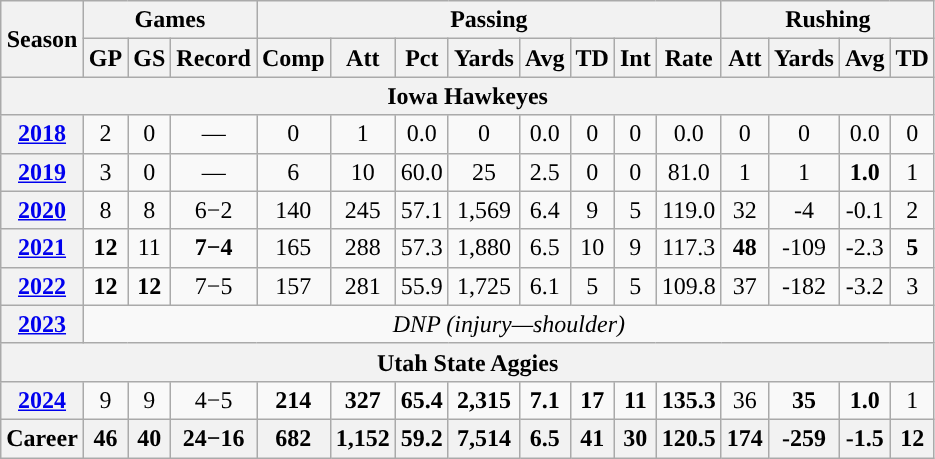<table class="wikitable" style="text-align:center;">
<tr>
<th rowspan="2">Season</th>
<th colspan="3">Games</th>
<th colspan="8">Passing</th>
<th colspan="4">Rushing</th>
</tr>
<tr>
<th>GP</th>
<th>GS</th>
<th>Record</th>
<th>Comp</th>
<th>Att</th>
<th>Pct</th>
<th>Yards</th>
<th>Avg</th>
<th>TD</th>
<th>Int</th>
<th>Rate</th>
<th>Att</th>
<th>Yards</th>
<th>Avg</th>
<th>TD</th>
</tr>
<tr>
<th colspan="16">Iowa Hawkeyes</th>
</tr>
<tr>
<th><a href='#'>2018</a></th>
<td>2</td>
<td>0</td>
<td>—</td>
<td>0</td>
<td>1</td>
<td>0.0</td>
<td>0</td>
<td>0.0</td>
<td>0</td>
<td>0</td>
<td>0.0</td>
<td>0</td>
<td>0</td>
<td>0.0</td>
<td>0</td>
</tr>
<tr>
<th><a href='#'>2019</a></th>
<td>3</td>
<td>0</td>
<td>—</td>
<td>6</td>
<td>10</td>
<td>60.0</td>
<td>25</td>
<td>2.5</td>
<td>0</td>
<td>0</td>
<td>81.0</td>
<td>1</td>
<td>1</td>
<td><strong>1.0</strong></td>
<td>1</td>
</tr>
<tr>
<th><a href='#'>2020</a></th>
<td>8</td>
<td>8</td>
<td>6−2</td>
<td>140</td>
<td>245</td>
<td>57.1</td>
<td>1,569</td>
<td>6.4</td>
<td>9</td>
<td>5</td>
<td>119.0</td>
<td>32</td>
<td>-4</td>
<td>-0.1</td>
<td>2</td>
</tr>
<tr>
<th><a href='#'>2021</a></th>
<td><strong>12</strong></td>
<td>11</td>
<td><strong>7−4</strong></td>
<td>165</td>
<td>288</td>
<td>57.3</td>
<td>1,880</td>
<td>6.5</td>
<td>10</td>
<td>9</td>
<td>117.3</td>
<td><strong>48</strong></td>
<td>-109</td>
<td>-2.3</td>
<td><strong>5</strong></td>
</tr>
<tr>
<th><a href='#'>2022</a></th>
<td><strong>12</strong></td>
<td><strong>12</strong></td>
<td>7−5</td>
<td>157</td>
<td>281</td>
<td>55.9</td>
<td>1,725</td>
<td>6.1</td>
<td>5</td>
<td>5</td>
<td>109.8</td>
<td>37</td>
<td>-182</td>
<td>-3.2</td>
<td>3</td>
</tr>
<tr>
<th><a href='#'>2023</a></th>
<td colspan="15"><em>DNP (injury—shoulder)</em></td>
</tr>
<tr>
<th colspan="16">Utah State Aggies</th>
</tr>
<tr>
<th><a href='#'>2024</a></th>
<td>9</td>
<td>9</td>
<td>4−5</td>
<td><strong>214</strong></td>
<td><strong>327</strong></td>
<td><strong>65.4</strong></td>
<td><strong>2,315</strong></td>
<td><strong>7.1</strong></td>
<td><strong>17</strong></td>
<td><strong>11</strong></td>
<td><strong>135.3</strong></td>
<td>36</td>
<td><strong>35</strong></td>
<td><strong>1.0</strong></td>
<td>1</td>
</tr>
<tr>
<th>Career</th>
<th>46</th>
<th>40</th>
<th>24−16</th>
<th>682</th>
<th>1,152</th>
<th>59.2</th>
<th>7,514</th>
<th>6.5</th>
<th>41</th>
<th>30</th>
<th>120.5</th>
<th>174</th>
<th>-259</th>
<th>-1.5</th>
<th>12</th>
</tr>
</table>
